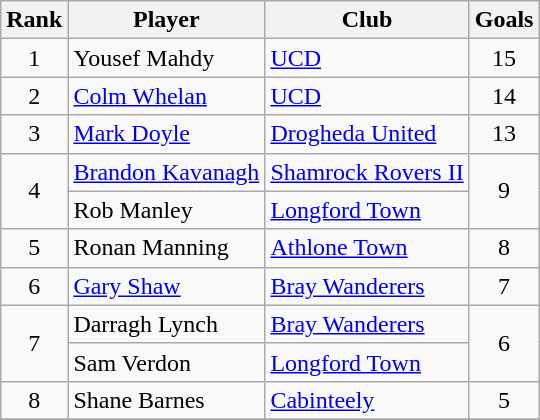<table class="wikitable" style="text-align:center">
<tr>
<th>Rank</th>
<th>Player</th>
<th>Club</th>
<th>Goals</th>
</tr>
<tr>
<td rowspan=1>1</td>
<td align="left"> Yousef Mahdy</td>
<td align="left"><a href='#'>UCD</a></td>
<td rowspan=1>15</td>
</tr>
<tr>
<td rowspan=1>2</td>
<td align="left"> <a href='#'>Colm Whelan</a></td>
<td align="left"><a href='#'>UCD</a></td>
<td rowspan=1>14</td>
</tr>
<tr>
<td rowspan=1>3</td>
<td align="left"> <a href='#'>Mark Doyle</a></td>
<td align="left"><a href='#'>Drogheda United</a></td>
<td>13</td>
</tr>
<tr>
<td rowspan=2>4</td>
<td align="left"> <a href='#'>Brandon Kavanagh</a></td>
<td align="left"><a href='#'>Shamrock Rovers II</a></td>
<td rowspan=2>9</td>
</tr>
<tr>
<td align="left"> Rob Manley</td>
<td align="left"><a href='#'>Longford Town</a></td>
</tr>
<tr>
<td rowspan=1>5</td>
<td align="left"> Ronan Manning</td>
<td align="left"><a href='#'>Athlone Town</a></td>
<td rowspan=1>8</td>
</tr>
<tr>
<td rowspan=1>6</td>
<td align="left"> <a href='#'>Gary Shaw</a></td>
<td align="left"><a href='#'>Bray Wanderers</a></td>
<td rowspan=1>7</td>
</tr>
<tr>
<td rowspan=2>7</td>
<td align="left"> Darragh Lynch</td>
<td align="left"><a href='#'>Bray Wanderers</a></td>
<td rowspan=2>6</td>
</tr>
<tr>
<td align="left"> Sam Verdon</td>
<td align="left"><a href='#'>Longford Town</a></td>
</tr>
<tr>
<td rowspan=1>8</td>
<td align="left"> Shane Barnes</td>
<td align="left"><a href='#'>Cabinteely</a></td>
<td rowspan=1>5</td>
</tr>
<tr>
</tr>
</table>
